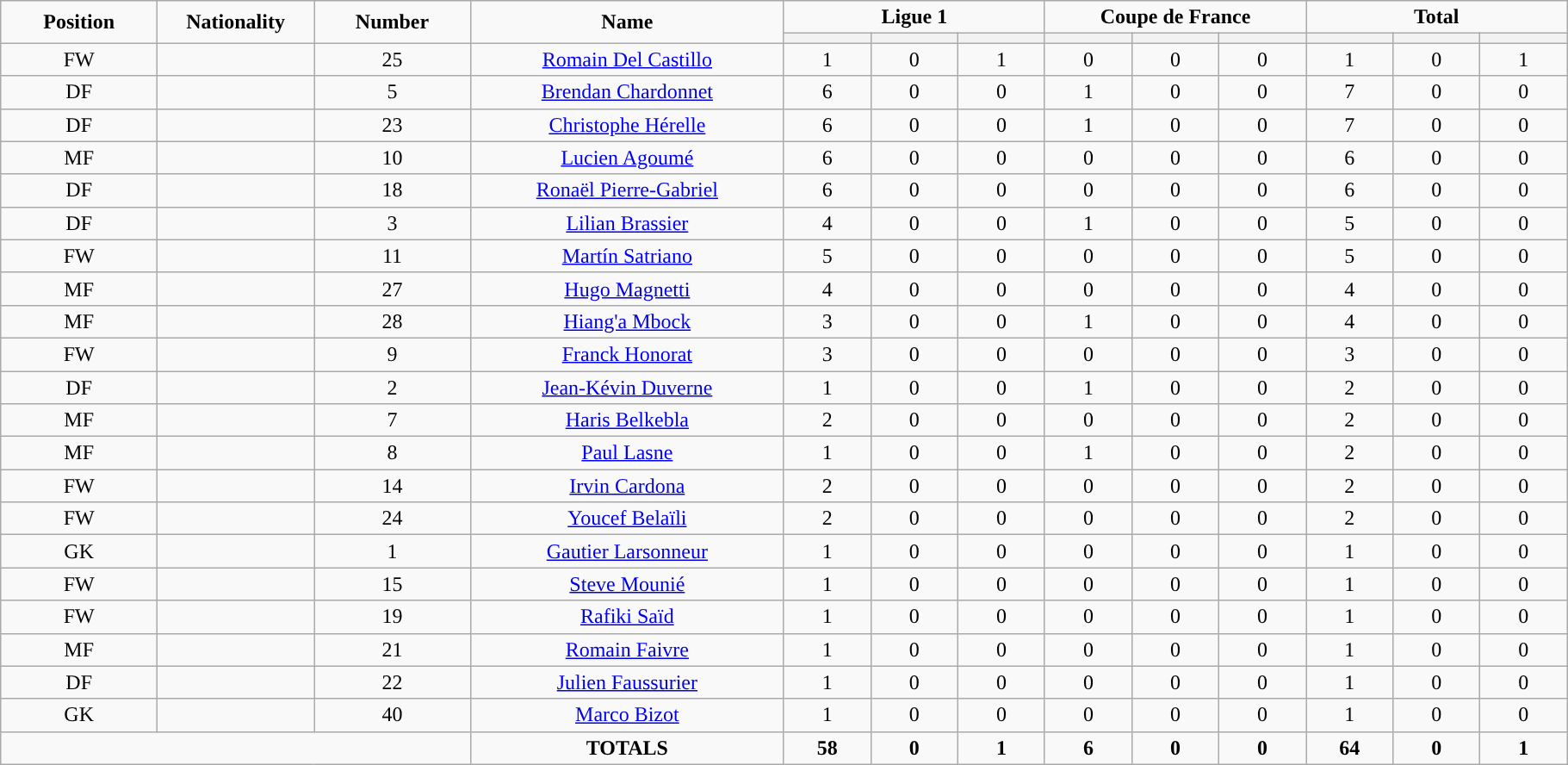<table class="wikitable" style="font-size: 100%; text-align: center;">
<tr>
<td rowspan="2" width="10%" align="center"><strong>Position</strong></td>
<td rowspan="2" width="10%" align="center"><strong>Nationality</strong></td>
<td rowspan="2" width="10%" align="center"><strong>Number</strong></td>
<td rowspan="2" width="20%" align="center"><strong>Name</strong></td>
<td colspan="3" align="center"><strong>Ligue 1</strong></td>
<td colspan="3" align="center"><strong>Coupe de France</strong></td>
<td colspan="3" align="center"><strong>Total</strong></td>
</tr>
<tr>
<th width=60 style="background:"></th>
<th width=60 style="background:"></th>
<th width=60 style="background:"></th>
<th width=60 style="background:"></th>
<th width=60 style="background:"></th>
<th width=60 style="background:"></th>
<th width=60 style="background:"></th>
<th width=60 style="background:"></th>
<th width=60 style="background:"></th>
</tr>
<tr>
<td>FW</td>
<td></td>
<td>25</td>
<td><a href='#'>Romain Del Castillo</a></td>
<td>1</td>
<td>0</td>
<td>1</td>
<td>0</td>
<td>0</td>
<td>0</td>
<td>1</td>
<td>0</td>
<td>1</td>
</tr>
<tr>
<td>DF</td>
<td></td>
<td>5</td>
<td><a href='#'>Brendan Chardonnet</a></td>
<td>6</td>
<td>0</td>
<td>0</td>
<td>1</td>
<td>0</td>
<td>0</td>
<td>7</td>
<td>0</td>
<td>0</td>
</tr>
<tr>
<td>DF</td>
<td></td>
<td>23</td>
<td><a href='#'>Christophe Hérelle</a></td>
<td>6</td>
<td>0</td>
<td>0</td>
<td>1</td>
<td>0</td>
<td>0</td>
<td>7</td>
<td>0</td>
<td>0</td>
</tr>
<tr>
<td>MF</td>
<td></td>
<td>10</td>
<td><a href='#'>Lucien Agoumé</a></td>
<td>6</td>
<td>0</td>
<td>0</td>
<td>0</td>
<td>0</td>
<td>0</td>
<td>6</td>
<td>0</td>
<td>0</td>
</tr>
<tr>
<td>DF</td>
<td></td>
<td>18</td>
<td><a href='#'>Ronaël Pierre-Gabriel</a></td>
<td>6</td>
<td>0</td>
<td>0</td>
<td>0</td>
<td>0</td>
<td>0</td>
<td>6</td>
<td>0</td>
<td>0</td>
</tr>
<tr>
<td>DF</td>
<td></td>
<td>3</td>
<td><a href='#'>Lilian Brassier</a></td>
<td>4</td>
<td>0</td>
<td>0</td>
<td>1</td>
<td>0</td>
<td>0</td>
<td>5</td>
<td>0</td>
<td>0</td>
</tr>
<tr>
<td>FW</td>
<td></td>
<td>11</td>
<td><a href='#'>Martín Satriano</a></td>
<td>5</td>
<td>0</td>
<td>0</td>
<td>0</td>
<td>0</td>
<td>0</td>
<td>5</td>
<td>0</td>
<td>0</td>
</tr>
<tr>
<td>MF</td>
<td></td>
<td>27</td>
<td><a href='#'>Hugo Magnetti</a></td>
<td>4</td>
<td>0</td>
<td>0</td>
<td>0</td>
<td>0</td>
<td>0</td>
<td>4</td>
<td>0</td>
<td>0</td>
</tr>
<tr>
<td>MF</td>
<td></td>
<td>28</td>
<td><a href='#'>Hiang'a Mbock</a></td>
<td>3</td>
<td>0</td>
<td>0</td>
<td>1</td>
<td>0</td>
<td>0</td>
<td>4</td>
<td>0</td>
<td>0</td>
</tr>
<tr>
<td>FW</td>
<td></td>
<td>9</td>
<td><a href='#'>Franck Honorat</a></td>
<td>3</td>
<td>0</td>
<td>0</td>
<td>0</td>
<td>0</td>
<td>0</td>
<td>3</td>
<td>0</td>
<td>0</td>
</tr>
<tr>
<td>DF</td>
<td></td>
<td>2</td>
<td><a href='#'>Jean-Kévin Duverne</a></td>
<td>1</td>
<td>0</td>
<td>0</td>
<td>1</td>
<td>0</td>
<td>0</td>
<td>2</td>
<td>0</td>
<td>0</td>
</tr>
<tr>
<td>MF</td>
<td></td>
<td>7</td>
<td><a href='#'>Haris Belkebla</a></td>
<td>2</td>
<td>0</td>
<td>0</td>
<td>0</td>
<td>0</td>
<td>0</td>
<td>2</td>
<td>0</td>
<td>0</td>
</tr>
<tr>
<td>MF</td>
<td></td>
<td>8</td>
<td><a href='#'>Paul Lasne</a></td>
<td>1</td>
<td>0</td>
<td>0</td>
<td>1</td>
<td>0</td>
<td>0</td>
<td>2</td>
<td>0</td>
<td>0</td>
</tr>
<tr>
<td>FW</td>
<td></td>
<td>14</td>
<td><a href='#'>Irvin Cardona</a></td>
<td>2</td>
<td>0</td>
<td>0</td>
<td>0</td>
<td>0</td>
<td>0</td>
<td>2</td>
<td>0</td>
<td>0</td>
</tr>
<tr>
<td>FW</td>
<td></td>
<td>24</td>
<td><a href='#'>Youcef Belaïli</a></td>
<td>2</td>
<td>0</td>
<td>0</td>
<td>0</td>
<td>0</td>
<td>0</td>
<td>2</td>
<td>0</td>
<td>0</td>
</tr>
<tr>
<td>GK</td>
<td></td>
<td>1</td>
<td><a href='#'>Gautier Larsonneur</a></td>
<td>1</td>
<td>0</td>
<td>0</td>
<td>0</td>
<td>0</td>
<td>0</td>
<td>1</td>
<td>0</td>
<td>0</td>
</tr>
<tr>
<td>FW</td>
<td></td>
<td>15</td>
<td><a href='#'>Steve Mounié</a></td>
<td>1</td>
<td>0</td>
<td>0</td>
<td>0</td>
<td>0</td>
<td>0</td>
<td>1</td>
<td>0</td>
<td>0</td>
</tr>
<tr>
<td>FW</td>
<td></td>
<td>19</td>
<td><a href='#'>Rafiki Saïd</a></td>
<td>1</td>
<td>0</td>
<td>0</td>
<td>0</td>
<td>0</td>
<td>0</td>
<td>1</td>
<td>0</td>
<td>0</td>
</tr>
<tr>
<td>MF</td>
<td></td>
<td>21</td>
<td><a href='#'>Romain Faivre</a></td>
<td>1</td>
<td>0</td>
<td>0</td>
<td>0</td>
<td>0</td>
<td>0</td>
<td>1</td>
<td>0</td>
<td>0</td>
</tr>
<tr>
<td>DF</td>
<td></td>
<td>22</td>
<td><a href='#'>Julien Faussurier</a></td>
<td>1</td>
<td>0</td>
<td>0</td>
<td>0</td>
<td>0</td>
<td>0</td>
<td>1</td>
<td>0</td>
<td>0</td>
</tr>
<tr>
<td>GK</td>
<td></td>
<td>40</td>
<td><a href='#'>Marco Bizot</a></td>
<td>1</td>
<td>0</td>
<td>0</td>
<td>0</td>
<td>0</td>
<td>0</td>
<td>1</td>
<td>0</td>
<td>0</td>
</tr>
<tr>
<td colspan="3"></td>
<td><strong>TOTALS</strong></td>
<td><strong>58</strong></td>
<td><strong>0</strong></td>
<td><strong>1</strong></td>
<td><strong>6</strong></td>
<td><strong>0</strong></td>
<td><strong>0</strong></td>
<td><strong>64</strong></td>
<td><strong>0</strong></td>
<td><strong>1</strong></td>
</tr>
</table>
